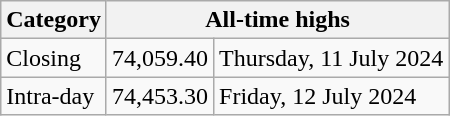<table class="wikitable">
<tr>
<th>Category</th>
<th colspan="2">All-time highs</th>
</tr>
<tr>
<td>Closing</td>
<td>74,059.40</td>
<td>Thursday, 11 July 2024</td>
</tr>
<tr>
<td>Intra-day</td>
<td>74,453.30</td>
<td>Friday, 12 July 2024</td>
</tr>
</table>
